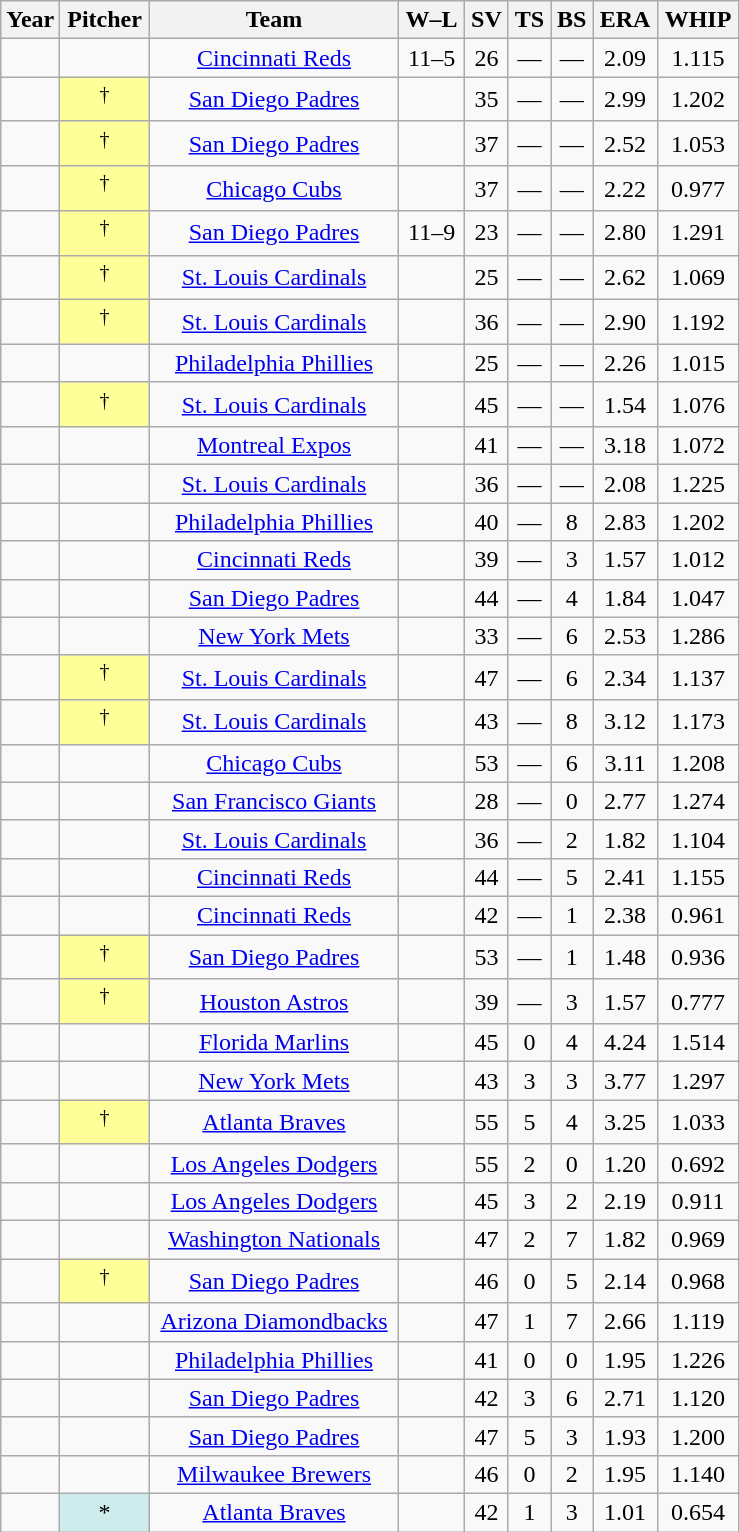<table class="wikitable sortable" style="text-align:center">
<tr>
<th width=8%>Year</th>
<th>Pitcher</th>
<th>Team</th>
<th>W–L</th>
<th>SV</th>
<th>TS</th>
<th>BS</th>
<th>ERA</th>
<th>WHIP</th>
</tr>
<tr>
<td></td>
<td></td>
<td><a href='#'>Cincinnati Reds</a></td>
<td>11–5</td>
<td>26</td>
<td>—</td>
<td>—</td>
<td>2.09</td>
<td>1.115</td>
</tr>
<tr>
<td></td>
<td bgcolor=#FFFF99><sup>†</sup></td>
<td><a href='#'>San Diego Padres</a></td>
<td></td>
<td>35</td>
<td>—</td>
<td>—</td>
<td>2.99</td>
<td>1.202</td>
</tr>
<tr>
<td></td>
<td bgcolor=#FFFF99><sup>†</sup> </td>
<td><a href='#'>San Diego Padres</a></td>
<td></td>
<td>37</td>
<td>—</td>
<td>—</td>
<td>2.52</td>
<td>1.053</td>
</tr>
<tr>
<td></td>
<td bgcolor=#FFFF99><sup>†</sup> </td>
<td><a href='#'>Chicago Cubs</a></td>
<td></td>
<td>37</td>
<td>—</td>
<td>—</td>
<td>2.22</td>
<td>0.977</td>
</tr>
<tr>
<td></td>
<td bgcolor=#FFFF99><sup>†</sup> </td>
<td><a href='#'>San Diego Padres</a></td>
<td>11–9</td>
<td>23</td>
<td>—</td>
<td>—</td>
<td>2.80</td>
<td>1.291</td>
</tr>
<tr>
<td></td>
<td bgcolor=#FFFF99><sup>†</sup> </td>
<td><a href='#'>St. Louis Cardinals</a></td>
<td></td>
<td>25</td>
<td>—</td>
<td>—</td>
<td>2.62</td>
<td>1.069</td>
</tr>
<tr>
<td></td>
<td bgcolor=#FFFF99><sup>†</sup> </td>
<td><a href='#'>St. Louis Cardinals</a></td>
<td></td>
<td>36</td>
<td>—</td>
<td>—</td>
<td>2.90</td>
<td>1.192</td>
</tr>
<tr>
<td></td>
<td></td>
<td><a href='#'>Philadelphia Phillies</a></td>
<td></td>
<td>25</td>
<td>—</td>
<td>—</td>
<td>2.26</td>
<td>1.015</td>
</tr>
<tr>
<td></td>
<td bgcolor=#FFFF99><sup>†</sup> </td>
<td><a href='#'>St. Louis Cardinals</a></td>
<td></td>
<td>45</td>
<td>—</td>
<td>—</td>
<td>1.54</td>
<td>1.076</td>
</tr>
<tr>
<td></td>
<td></td>
<td><a href='#'>Montreal Expos</a></td>
<td></td>
<td>41</td>
<td>—</td>
<td>—</td>
<td>3.18</td>
<td>1.072</td>
</tr>
<tr>
<td></td>
<td></td>
<td><a href='#'>St. Louis Cardinals</a></td>
<td></td>
<td>36</td>
<td>—</td>
<td>—</td>
<td>2.08</td>
<td>1.225</td>
</tr>
<tr>
<td></td>
<td></td>
<td><a href='#'>Philadelphia Phillies</a></td>
<td></td>
<td>40</td>
<td>—</td>
<td>8</td>
<td>2.83</td>
<td>1.202</td>
</tr>
<tr>
<td></td>
<td></td>
<td><a href='#'>Cincinnati Reds</a></td>
<td></td>
<td>39</td>
<td>—</td>
<td>3</td>
<td>1.57</td>
<td>1.012</td>
</tr>
<tr>
<td></td>
<td></td>
<td><a href='#'>San Diego Padres</a></td>
<td></td>
<td>44</td>
<td>—</td>
<td>4</td>
<td>1.84</td>
<td>1.047</td>
</tr>
<tr>
<td></td>
<td> </td>
<td><a href='#'>New York Mets</a></td>
<td></td>
<td>33</td>
<td>—</td>
<td>6</td>
<td>2.53</td>
<td>1.286</td>
</tr>
<tr>
<td></td>
<td bgcolor=#FFFF99><sup>†</sup></td>
<td><a href='#'>St. Louis Cardinals</a></td>
<td></td>
<td>47</td>
<td>—</td>
<td>6</td>
<td>2.34</td>
<td>1.137</td>
</tr>
<tr>
<td></td>
<td bgcolor=#FFFF99><sup>†</sup> </td>
<td><a href='#'>St. Louis Cardinals</a></td>
<td></td>
<td>43</td>
<td>—</td>
<td>8</td>
<td>3.12</td>
<td>1.173</td>
</tr>
<tr>
<td></td>
<td></td>
<td><a href='#'>Chicago Cubs</a></td>
<td></td>
<td>53</td>
<td>—</td>
<td>6</td>
<td>3.11</td>
<td>1.208</td>
</tr>
<tr>
<td></td>
<td></td>
<td><a href='#'>San Francisco Giants</a></td>
<td></td>
<td>28</td>
<td>—</td>
<td>0</td>
<td>2.77</td>
<td>1.274</td>
</tr>
<tr>
<td></td>
<td></td>
<td><a href='#'>St. Louis Cardinals</a></td>
<td></td>
<td>36</td>
<td>—</td>
<td>2</td>
<td>1.82</td>
<td>1.104</td>
</tr>
<tr>
<td></td>
<td></td>
<td><a href='#'>Cincinnati Reds</a></td>
<td></td>
<td>44</td>
<td>—</td>
<td>5</td>
<td>2.41</td>
<td>1.155</td>
</tr>
<tr>
<td></td>
<td></td>
<td><a href='#'>Cincinnati Reds</a></td>
<td></td>
<td>42</td>
<td>—</td>
<td>1</td>
<td>2.38</td>
<td>0.961</td>
</tr>
<tr>
<td></td>
<td bgcolor=#FFFF99><sup>†</sup></td>
<td><a href='#'>San Diego Padres</a></td>
<td></td>
<td>53</td>
<td>—</td>
<td>1</td>
<td>1.48</td>
<td>0.936</td>
</tr>
<tr>
<td></td>
<td bgcolor=#FFFF99><sup>†</sup></td>
<td><a href='#'>Houston Astros</a></td>
<td></td>
<td>39</td>
<td>—</td>
<td>3</td>
<td>1.57</td>
<td>0.777</td>
</tr>
<tr>
<td></td>
<td></td>
<td><a href='#'>Florida Marlins</a></td>
<td></td>
<td>45</td>
<td>0</td>
<td>4</td>
<td>4.24</td>
<td>1.514</td>
</tr>
<tr>
<td></td>
<td></td>
<td><a href='#'>New York Mets</a></td>
<td></td>
<td>43</td>
<td>3</td>
<td>3</td>
<td>3.77</td>
<td>1.297</td>
</tr>
<tr>
<td></td>
<td bgcolor=#FFFF99><sup>†</sup></td>
<td><a href='#'>Atlanta Braves</a></td>
<td></td>
<td>55</td>
<td>5</td>
<td>4</td>
<td>3.25</td>
<td>1.033</td>
</tr>
<tr>
<td></td>
<td></td>
<td><a href='#'>Los Angeles Dodgers</a></td>
<td></td>
<td>55</td>
<td>2</td>
<td>0</td>
<td>1.20</td>
<td>0.692</td>
</tr>
<tr>
<td></td>
<td> </td>
<td><a href='#'>Los Angeles Dodgers</a></td>
<td></td>
<td>45</td>
<td>3</td>
<td>2</td>
<td>2.19</td>
<td>0.911</td>
</tr>
<tr>
<td></td>
<td></td>
<td><a href='#'>Washington Nationals</a></td>
<td></td>
<td>47</td>
<td>2</td>
<td>7</td>
<td>1.82</td>
<td>0.969</td>
</tr>
<tr>
<td></td>
<td bgcolor=#FFFF99><sup>†</sup> </td>
<td><a href='#'>San Diego Padres</a></td>
<td></td>
<td>46</td>
<td>0</td>
<td>5</td>
<td>2.14</td>
<td>0.968</td>
</tr>
<tr>
<td></td>
<td></td>
<td><a href='#'>Arizona Diamondbacks</a></td>
<td></td>
<td>47</td>
<td>1</td>
<td>7</td>
<td>2.66</td>
<td>1.119</td>
</tr>
<tr>
<td></td>
<td></td>
<td><a href='#'>Philadelphia Phillies</a></td>
<td></td>
<td>41</td>
<td>0</td>
<td>0</td>
<td>1.95</td>
<td>1.226</td>
</tr>
<tr>
<td></td>
<td></td>
<td><a href='#'>San Diego Padres</a></td>
<td></td>
<td>42</td>
<td>3</td>
<td>6</td>
<td>2.71</td>
<td>1.120</td>
</tr>
<tr>
<td></td>
<td> </td>
<td><a href='#'>San Diego Padres</a></td>
<td></td>
<td>47</td>
<td>5</td>
<td>3</td>
<td>1.93</td>
<td>1.200</td>
</tr>
<tr>
<td></td>
<td></td>
<td><a href='#'>Milwaukee Brewers</a></td>
<td></td>
<td>46</td>
<td>0</td>
<td>2</td>
<td>1.95</td>
<td>1.140</td>
</tr>
<tr>
<td></td>
<td bgcolor=#CFECEC>*</td>
<td><a href='#'>Atlanta Braves</a></td>
<td></td>
<td>42</td>
<td>1</td>
<td>3</td>
<td>1.01</td>
<td>0.654</td>
</tr>
</table>
